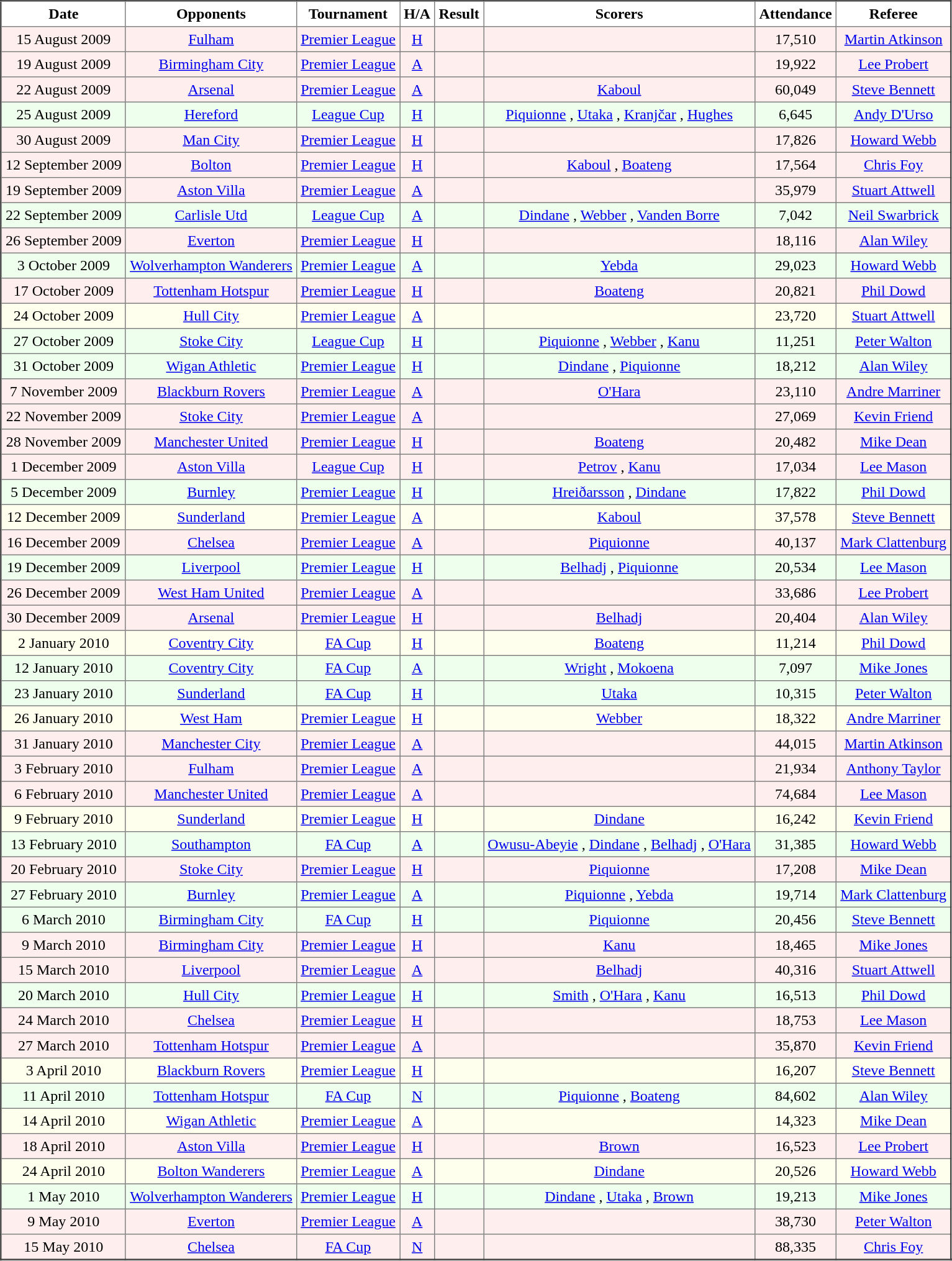<table border="2" cellpadding="4" style="border-collapse:collapse; text-align:center;">
<tr>
<th>Date</th>
<th>Opponents</th>
<th>Tournament</th>
<th>H/A</th>
<th>Result</th>
<th>Scorers</th>
<th>Attendance</th>
<th>Referee</th>
</tr>
<tr bgcolor= "#FFEEEE">
<td>15 August 2009</td>
<td><a href='#'>Fulham</a></td>
<td><a href='#'>Premier League</a></td>
<td><a href='#'>H</a></td>
<td></td>
<td></td>
<td>17,510</td>
<td><a href='#'>Martin Atkinson</a></td>
</tr>
<tr bgcolor= "#FFEEEE">
<td>19 August 2009</td>
<td><a href='#'>Birmingham City</a></td>
<td><a href='#'>Premier League</a></td>
<td><a href='#'>A</a></td>
<td></td>
<td></td>
<td>19,922</td>
<td><a href='#'>Lee Probert</a></td>
</tr>
<tr bgcolor= "#FFEEEE">
<td>22 August 2009</td>
<td><a href='#'>Arsenal</a></td>
<td><a href='#'>Premier League</a></td>
<td><a href='#'>A</a></td>
<td></td>
<td><a href='#'>Kaboul</a> </td>
<td>60,049</td>
<td><a href='#'>Steve Bennett</a></td>
</tr>
<tr bgcolor= "#EEFFEE">
<td>25 August 2009</td>
<td><a href='#'>Hereford</a></td>
<td><a href='#'>League Cup</a></td>
<td><a href='#'>H</a></td>
<td></td>
<td><a href='#'>Piquionne</a> , <a href='#'>Utaka</a> , <a href='#'>Kranjčar</a> , <a href='#'>Hughes</a> </td>
<td>6,645</td>
<td><a href='#'>Andy D'Urso</a></td>
</tr>
<tr bgcolor= "#FFEEEE">
<td>30 August 2009</td>
<td><a href='#'>Man City</a></td>
<td><a href='#'>Premier League</a></td>
<td><a href='#'>H</a></td>
<td></td>
<td></td>
<td>17,826</td>
<td><a href='#'>Howard Webb</a></td>
</tr>
<tr bgcolor= "#FFEEEE">
<td>12 September 2009</td>
<td><a href='#'>Bolton</a></td>
<td><a href='#'>Premier League</a></td>
<td><a href='#'>H</a></td>
<td></td>
<td><a href='#'>Kaboul</a> , <a href='#'>Boateng</a> </td>
<td>17,564</td>
<td><a href='#'>Chris Foy</a></td>
</tr>
<tr bgcolor= "#FFEEEE">
<td>19 September 2009</td>
<td><a href='#'>Aston Villa</a></td>
<td><a href='#'>Premier League</a></td>
<td><a href='#'>A</a></td>
<td></td>
<td></td>
<td>35,979</td>
<td><a href='#'>Stuart Attwell</a></td>
</tr>
<tr bgcolor= "#EEFFEE">
<td>22 September 2009</td>
<td><a href='#'>Carlisle Utd</a></td>
<td><a href='#'>League Cup</a></td>
<td><a href='#'>A</a></td>
<td></td>
<td><a href='#'>Dindane</a> , <a href='#'>Webber</a> , <a href='#'>Vanden Borre</a> </td>
<td>7,042</td>
<td><a href='#'>Neil Swarbrick</a></td>
</tr>
<tr bgcolor= "#FFEEEE">
<td>26 September 2009</td>
<td><a href='#'>Everton</a></td>
<td><a href='#'>Premier League</a></td>
<td><a href='#'>H</a></td>
<td></td>
<td></td>
<td>18,116</td>
<td><a href='#'>Alan Wiley</a></td>
</tr>
<tr bgcolor= "#EEFFEE">
<td>3 October 2009</td>
<td><a href='#'>Wolverhampton Wanderers</a></td>
<td><a href='#'>Premier League</a></td>
<td><a href='#'>A</a></td>
<td></td>
<td><a href='#'>Yebda</a> </td>
<td>29,023</td>
<td><a href='#'>Howard Webb</a></td>
</tr>
<tr bgcolor= "#FFEEEE">
<td>17 October 2009</td>
<td><a href='#'>Tottenham Hotspur</a></td>
<td><a href='#'>Premier League</a></td>
<td><a href='#'>H</a></td>
<td></td>
<td><a href='#'>Boateng</a> </td>
<td>20,821</td>
<td><a href='#'>Phil Dowd</a></td>
</tr>
<tr bgcolor= "#FFFFEE">
<td>24 October 2009</td>
<td><a href='#'>Hull City</a></td>
<td><a href='#'>Premier League</a></td>
<td><a href='#'>A</a></td>
<td></td>
<td></td>
<td>23,720</td>
<td><a href='#'>Stuart Attwell</a></td>
</tr>
<tr bgcolor= "#EEFFEE">
<td>27 October 2009</td>
<td><a href='#'>Stoke City</a></td>
<td><a href='#'>League Cup</a></td>
<td><a href='#'>H</a></td>
<td></td>
<td><a href='#'>Piquionne</a> , <a href='#'>Webber</a> , <a href='#'>Kanu</a> </td>
<td>11,251</td>
<td><a href='#'>Peter Walton</a></td>
</tr>
<tr bgcolor= "#EEFFEE">
<td>31 October 2009</td>
<td><a href='#'>Wigan Athletic</a></td>
<td><a href='#'>Premier League</a></td>
<td><a href='#'>H</a></td>
<td></td>
<td><a href='#'>Dindane</a> , <a href='#'>Piquionne</a> </td>
<td>18,212</td>
<td><a href='#'>Alan Wiley</a></td>
</tr>
<tr bgcolor= "#FFEEEE">
<td>7 November 2009</td>
<td><a href='#'>Blackburn Rovers</a></td>
<td><a href='#'>Premier League</a></td>
<td><a href='#'>A</a></td>
<td></td>
<td><a href='#'>O'Hara</a> </td>
<td>23,110</td>
<td><a href='#'>Andre Marriner</a></td>
</tr>
<tr bgcolor= "#FFEEEE">
<td>22 November 2009</td>
<td><a href='#'>Stoke City</a></td>
<td><a href='#'>Premier League</a></td>
<td><a href='#'>A</a></td>
<td></td>
<td></td>
<td>27,069</td>
<td><a href='#'>Kevin Friend</a></td>
</tr>
<tr bgcolor= "#FFEEEE">
<td>28 November 2009</td>
<td><a href='#'>Manchester United</a></td>
<td><a href='#'>Premier League</a></td>
<td><a href='#'>H</a></td>
<td></td>
<td><a href='#'>Boateng</a> </td>
<td>20,482</td>
<td><a href='#'>Mike Dean</a></td>
</tr>
<tr bgcolor= "#FFEEEE">
<td>1 December 2009</td>
<td><a href='#'>Aston Villa</a></td>
<td><a href='#'>League Cup</a></td>
<td><a href='#'>H</a></td>
<td></td>
<td><a href='#'>Petrov</a> , <a href='#'>Kanu</a> </td>
<td>17,034</td>
<td><a href='#'>Lee Mason</a></td>
</tr>
<tr bgcolor= "#EEFFEE">
<td>5 December 2009</td>
<td><a href='#'>Burnley</a></td>
<td><a href='#'>Premier League</a></td>
<td><a href='#'>H</a></td>
<td></td>
<td><a href='#'>Hreiðarsson</a> , <a href='#'>Dindane</a> </td>
<td>17,822</td>
<td><a href='#'>Phil Dowd</a></td>
</tr>
<tr bgcolor= "#FFFFEE">
<td>12 December 2009</td>
<td><a href='#'>Sunderland</a></td>
<td><a href='#'>Premier League</a></td>
<td><a href='#'>A</a></td>
<td></td>
<td><a href='#'>Kaboul</a> </td>
<td>37,578</td>
<td><a href='#'>Steve Bennett</a></td>
</tr>
<tr bgcolor= "#FFEEEE">
<td>16 December 2009</td>
<td><a href='#'>Chelsea</a></td>
<td><a href='#'>Premier League</a></td>
<td><a href='#'>A</a></td>
<td></td>
<td><a href='#'>Piquionne</a> </td>
<td>40,137</td>
<td><a href='#'>Mark Clattenburg</a></td>
</tr>
<tr bgcolor= "#EEFFEE">
<td>19 December 2009</td>
<td><a href='#'>Liverpool</a></td>
<td><a href='#'>Premier League</a></td>
<td><a href='#'>H</a></td>
<td></td>
<td><a href='#'>Belhadj</a> , <a href='#'>Piquionne</a> </td>
<td>20,534</td>
<td><a href='#'>Lee Mason</a></td>
</tr>
<tr bgcolor="#FFEEEE">
<td>26 December 2009</td>
<td><a href='#'>West Ham United</a></td>
<td><a href='#'>Premier League</a></td>
<td><a href='#'>A</a></td>
<td></td>
<td></td>
<td>33,686</td>
<td><a href='#'>Lee Probert</a></td>
</tr>
<tr bgcolor="#FFEEEE">
<td>30 December 2009</td>
<td><a href='#'>Arsenal</a></td>
<td><a href='#'>Premier League</a></td>
<td><a href='#'>H</a></td>
<td></td>
<td><a href='#'>Belhadj</a> </td>
<td>20,404</td>
<td><a href='#'>Alan Wiley</a></td>
</tr>
<tr bgcolor= "#FFFFEE">
<td>2 January 2010</td>
<td><a href='#'>Coventry City</a></td>
<td><a href='#'>FA Cup</a></td>
<td><a href='#'>H</a></td>
<td></td>
<td><a href='#'>Boateng</a> </td>
<td>11,214</td>
<td><a href='#'>Phil Dowd</a></td>
</tr>
<tr bgcolor= "#EEFFEE">
<td>12 January 2010</td>
<td><a href='#'>Coventry City</a></td>
<td><a href='#'>FA Cup</a></td>
<td><a href='#'>A</a></td>
<td></td>
<td><a href='#'>Wright</a> , <a href='#'>Mokoena</a> </td>
<td>7,097</td>
<td><a href='#'>Mike Jones</a></td>
</tr>
<tr bgcolor= "#EEFFEE">
<td>23 January 2010</td>
<td><a href='#'>Sunderland</a></td>
<td><a href='#'>FA Cup</a></td>
<td><a href='#'>H</a></td>
<td></td>
<td><a href='#'>Utaka</a> </td>
<td>10,315</td>
<td><a href='#'>Peter Walton</a></td>
</tr>
<tr bgcolor= "#FFFFEE">
<td>26 January 2010</td>
<td><a href='#'>West Ham</a></td>
<td><a href='#'>Premier League</a></td>
<td><a href='#'>H</a></td>
<td></td>
<td><a href='#'>Webber</a> </td>
<td>18,322</td>
<td><a href='#'>Andre Marriner</a></td>
</tr>
<tr bgcolor="#FFEEEE">
<td>31 January 2010</td>
<td><a href='#'>Manchester City</a></td>
<td><a href='#'>Premier League</a></td>
<td><a href='#'>A</a></td>
<td></td>
<td></td>
<td>44,015</td>
<td><a href='#'>Martin Atkinson</a></td>
</tr>
<tr bgcolor="#FFEEEE">
<td>3 February 2010</td>
<td><a href='#'>Fulham</a></td>
<td><a href='#'>Premier League</a></td>
<td><a href='#'>A</a></td>
<td></td>
<td></td>
<td>21,934</td>
<td><a href='#'>Anthony Taylor</a></td>
</tr>
<tr bgcolor="#FFEEEE">
<td>6 February 2010</td>
<td><a href='#'>Manchester United</a></td>
<td><a href='#'>Premier League</a></td>
<td><a href='#'>A</a></td>
<td></td>
<td></td>
<td>74,684</td>
<td><a href='#'>Lee Mason</a></td>
</tr>
<tr bgcolor= "#FFFFEE">
<td>9 February 2010</td>
<td><a href='#'>Sunderland</a></td>
<td><a href='#'>Premier League</a></td>
<td><a href='#'>H</a></td>
<td></td>
<td><a href='#'>Dindane</a> </td>
<td>16,242</td>
<td><a href='#'>Kevin Friend</a></td>
</tr>
<tr bgcolor= "#EEFFEE">
<td>13 February 2010</td>
<td><a href='#'>Southampton</a></td>
<td><a href='#'>FA Cup</a></td>
<td><a href='#'>A</a></td>
<td></td>
<td><a href='#'>Owusu-Abeyie</a> , <a href='#'>Dindane</a> , <a href='#'>Belhadj</a> , <a href='#'>O'Hara</a> </td>
<td>31,385</td>
<td><a href='#'>Howard Webb</a></td>
</tr>
<tr bgcolor="#FFEEEE">
<td>20 February 2010</td>
<td><a href='#'>Stoke City</a></td>
<td><a href='#'>Premier League</a></td>
<td><a href='#'>H</a></td>
<td></td>
<td><a href='#'>Piquionne</a> </td>
<td>17,208</td>
<td><a href='#'>Mike Dean</a></td>
</tr>
<tr bgcolor= "#EEFFEE">
<td>27 February 2010</td>
<td><a href='#'>Burnley</a></td>
<td><a href='#'>Premier League</a></td>
<td><a href='#'>A</a></td>
<td></td>
<td><a href='#'>Piquionne</a> , <a href='#'>Yebda</a> </td>
<td>19,714</td>
<td><a href='#'>Mark Clattenburg</a></td>
</tr>
<tr bgcolor= "#EEFFEE">
<td>6 March 2010</td>
<td><a href='#'>Birmingham City</a></td>
<td><a href='#'>FA Cup</a></td>
<td><a href='#'>H</a></td>
<td></td>
<td><a href='#'>Piquionne</a> </td>
<td>20,456</td>
<td><a href='#'>Steve Bennett</a></td>
</tr>
<tr bgcolor="#FFEEEE">
<td>9 March 2010</td>
<td><a href='#'>Birmingham City</a></td>
<td><a href='#'>Premier League</a></td>
<td><a href='#'>H</a></td>
<td></td>
<td><a href='#'>Kanu</a> </td>
<td>18,465</td>
<td><a href='#'>Mike Jones</a></td>
</tr>
<tr bgcolor="#FFEEEE">
<td>15 March 2010</td>
<td><a href='#'>Liverpool</a></td>
<td><a href='#'>Premier League</a></td>
<td><a href='#'>A</a></td>
<td></td>
<td><a href='#'>Belhadj</a> </td>
<td>40,316</td>
<td><a href='#'>Stuart Attwell</a></td>
</tr>
<tr bgcolor= "#EEFFEE">
<td>20 March 2010</td>
<td><a href='#'>Hull City</a></td>
<td><a href='#'>Premier League</a></td>
<td><a href='#'>H</a></td>
<td></td>
<td><a href='#'>Smith</a> , <a href='#'>O'Hara</a> , <a href='#'>Kanu</a> </td>
<td>16,513</td>
<td><a href='#'>Phil Dowd</a></td>
</tr>
<tr bgcolor="#FFEEEE">
<td>24 March 2010</td>
<td><a href='#'>Chelsea</a></td>
<td><a href='#'>Premier League</a></td>
<td><a href='#'>H</a></td>
<td></td>
<td></td>
<td>18,753</td>
<td><a href='#'>Lee Mason</a></td>
</tr>
<tr bgcolor="#FFEEEE">
<td>27 March 2010</td>
<td><a href='#'>Tottenham Hotspur</a></td>
<td><a href='#'>Premier League</a></td>
<td><a href='#'>A</a></td>
<td></td>
<td></td>
<td>35,870</td>
<td><a href='#'>Kevin Friend</a></td>
</tr>
<tr bgcolor= "#FFFFEE">
<td>3 April 2010</td>
<td><a href='#'>Blackburn Rovers</a></td>
<td><a href='#'>Premier League</a></td>
<td><a href='#'>H</a></td>
<td></td>
<td></td>
<td>16,207</td>
<td><a href='#'>Steve Bennett</a></td>
</tr>
<tr bgcolor= "#EEFFEE">
<td>11 April 2010</td>
<td><a href='#'>Tottenham Hotspur</a></td>
<td><a href='#'>FA Cup</a></td>
<td><a href='#'>N</a></td>
<td></td>
<td><a href='#'>Piquionne</a> , <a href='#'>Boateng</a> </td>
<td>84,602</td>
<td><a href='#'>Alan Wiley</a></td>
</tr>
<tr bgcolor= "#FFFFEE">
<td>14 April 2010</td>
<td><a href='#'>Wigan Athletic</a></td>
<td><a href='#'>Premier League</a></td>
<td><a href='#'>A</a></td>
<td></td>
<td></td>
<td>14,323</td>
<td><a href='#'>Mike Dean</a></td>
</tr>
<tr bgcolor="#FFEEEE">
<td>18 April 2010</td>
<td><a href='#'>Aston Villa</a></td>
<td><a href='#'>Premier League</a></td>
<td><a href='#'>H</a></td>
<td></td>
<td><a href='#'>Brown</a> </td>
<td>16,523</td>
<td><a href='#'>Lee Probert</a></td>
</tr>
<tr bgcolor= "#FFFFEE">
<td>24 April 2010</td>
<td><a href='#'>Bolton Wanderers</a></td>
<td><a href='#'>Premier League</a></td>
<td><a href='#'>A</a></td>
<td></td>
<td><a href='#'>Dindane</a> </td>
<td>20,526</td>
<td><a href='#'>Howard Webb</a></td>
</tr>
<tr bgcolor= "#EEFFEE">
<td>1 May 2010</td>
<td><a href='#'>Wolverhampton Wanderers</a></td>
<td><a href='#'>Premier League</a></td>
<td><a href='#'>H</a></td>
<td></td>
<td><a href='#'>Dindane</a> , <a href='#'>Utaka</a> , <a href='#'>Brown</a> </td>
<td>19,213</td>
<td><a href='#'>Mike Jones</a></td>
</tr>
<tr bgcolor="#FFEEEE">
<td>9 May 2010</td>
<td><a href='#'>Everton</a></td>
<td><a href='#'>Premier League</a></td>
<td><a href='#'>A</a></td>
<td></td>
<td></td>
<td>38,730</td>
<td><a href='#'>Peter Walton</a></td>
</tr>
<tr bgcolor="#FFEEEE">
<td>15 May 2010</td>
<td><a href='#'>Chelsea</a></td>
<td><a href='#'>FA Cup</a></td>
<td><a href='#'>N</a></td>
<td></td>
<td></td>
<td>88,335</td>
<td><a href='#'>Chris Foy</a></td>
</tr>
</table>
